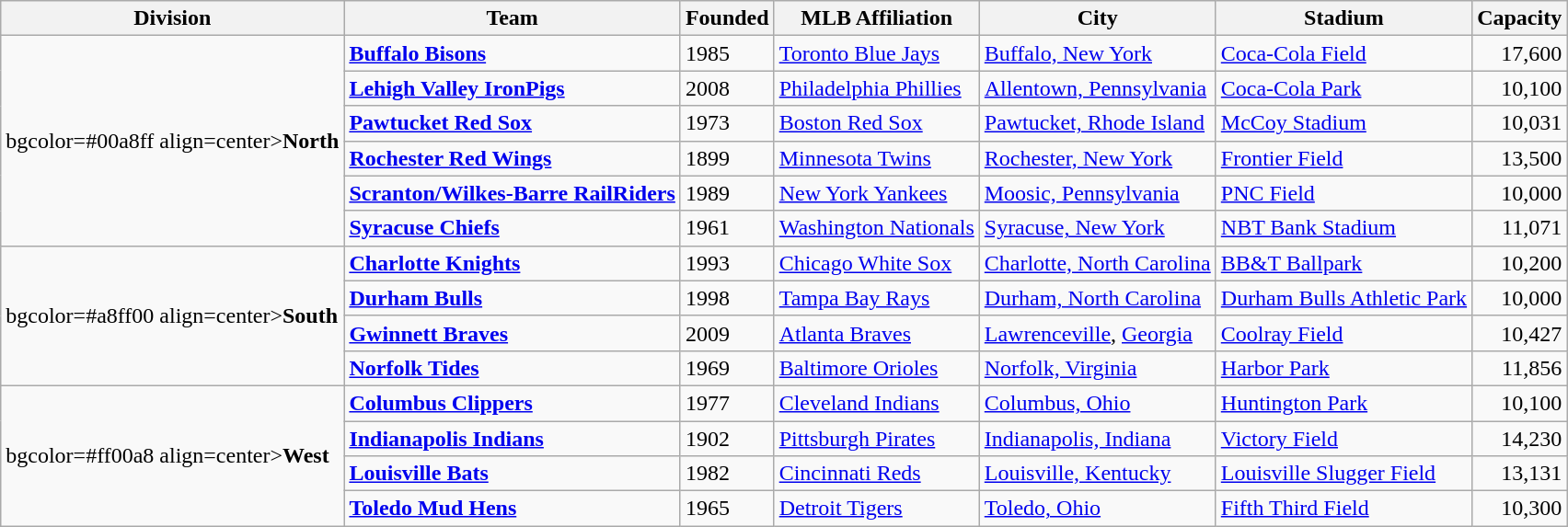<table class="wikitable sortable">
<tr>
<th>Division</th>
<th>Team</th>
<th>Founded</th>
<th>MLB Affiliation</th>
<th>City</th>
<th>Stadium</th>
<th>Capacity</th>
</tr>
<tr>
<td rowspan=6 <noinclude>bgcolor=#00a8ff</noinclude> align=center><strong>North</strong></td>
<td><strong><a href='#'>Buffalo Bisons</a></strong></td>
<td>1985</td>
<td><a href='#'>Toronto Blue Jays</a></td>
<td><a href='#'>Buffalo, New York</a></td>
<td><a href='#'>Coca-Cola Field</a></td>
<td align="right">17,600</td>
</tr>
<tr>
<td><strong><a href='#'>Lehigh Valley IronPigs</a></strong></td>
<td>2008</td>
<td><a href='#'>Philadelphia Phillies</a></td>
<td><a href='#'>Allentown, Pennsylvania</a></td>
<td><a href='#'>Coca-Cola Park</a></td>
<td align="right">10,100</td>
</tr>
<tr>
<td><strong><a href='#'>Pawtucket Red Sox</a></strong></td>
<td>1973</td>
<td><a href='#'>Boston Red Sox</a></td>
<td><a href='#'>Pawtucket, Rhode Island</a></td>
<td><a href='#'>McCoy Stadium</a></td>
<td align="right">10,031</td>
</tr>
<tr>
<td><strong><a href='#'>Rochester Red Wings</a></strong></td>
<td>1899</td>
<td><a href='#'>Minnesota Twins</a></td>
<td><a href='#'>Rochester, New York</a></td>
<td><a href='#'>Frontier Field</a></td>
<td align="right">13,500</td>
</tr>
<tr>
<td><strong><a href='#'>Scranton/Wilkes-Barre RailRiders</a></strong></td>
<td>1989</td>
<td><a href='#'>New York Yankees</a></td>
<td><a href='#'>Moosic, Pennsylvania</a></td>
<td><a href='#'>PNC Field</a></td>
<td align="right">10,000</td>
</tr>
<tr>
<td><strong><a href='#'>Syracuse Chiefs</a></strong></td>
<td>1961</td>
<td><a href='#'>Washington Nationals</a></td>
<td><a href='#'>Syracuse, New York</a></td>
<td><a href='#'>NBT Bank Stadium</a></td>
<td align="right">11,071</td>
</tr>
<tr>
<td rowspan="4" <noinclude>bgcolor=#a8ff00</noinclude> align=center><strong>South</strong></td>
<td><strong><a href='#'>Charlotte Knights</a></strong></td>
<td>1993</td>
<td><a href='#'>Chicago White Sox</a></td>
<td><a href='#'>Charlotte, North Carolina</a></td>
<td><a href='#'>BB&T Ballpark</a></td>
<td align="right">10,200</td>
</tr>
<tr>
<td><strong><a href='#'>Durham Bulls</a></strong></td>
<td>1998</td>
<td><a href='#'>Tampa Bay Rays</a></td>
<td><a href='#'>Durham, North Carolina</a></td>
<td><a href='#'>Durham Bulls Athletic Park</a></td>
<td align="right">10,000</td>
</tr>
<tr>
<td><strong><a href='#'>Gwinnett Braves</a></strong></td>
<td>2009</td>
<td><a href='#'>Atlanta Braves</a></td>
<td><a href='#'>Lawrenceville</a>, <a href='#'>Georgia</a></td>
<td><a href='#'>Coolray Field</a></td>
<td align="right">10,427</td>
</tr>
<tr>
<td><strong><a href='#'>Norfolk Tides</a></strong></td>
<td>1969</td>
<td><a href='#'>Baltimore Orioles</a></td>
<td><a href='#'>Norfolk, Virginia</a></td>
<td><a href='#'>Harbor Park</a></td>
<td align="right">11,856</td>
</tr>
<tr>
<td rowspan="4" <noinclude>bgcolor=#ff00a8</noinclude> align=center><strong>West</strong></td>
<td><strong><a href='#'>Columbus Clippers</a></strong></td>
<td>1977</td>
<td><a href='#'>Cleveland Indians</a></td>
<td><a href='#'>Columbus, Ohio</a></td>
<td><a href='#'>Huntington Park</a></td>
<td align="right">10,100</td>
</tr>
<tr>
<td><strong><a href='#'>Indianapolis Indians</a></strong></td>
<td>1902</td>
<td><a href='#'>Pittsburgh Pirates</a></td>
<td><a href='#'>Indianapolis, Indiana</a></td>
<td><a href='#'>Victory Field</a></td>
<td align="right">14,230</td>
</tr>
<tr>
<td><strong><a href='#'>Louisville Bats</a></strong></td>
<td>1982</td>
<td><a href='#'>Cincinnati Reds</a></td>
<td><a href='#'>Louisville, Kentucky</a></td>
<td><a href='#'>Louisville Slugger Field</a></td>
<td align="right">13,131</td>
</tr>
<tr>
<td><strong><a href='#'>Toledo Mud Hens</a></strong></td>
<td>1965</td>
<td><a href='#'>Detroit Tigers</a></td>
<td><a href='#'>Toledo, Ohio</a></td>
<td><a href='#'>Fifth Third Field</a></td>
<td align="right">10,300</td>
</tr>
</table>
